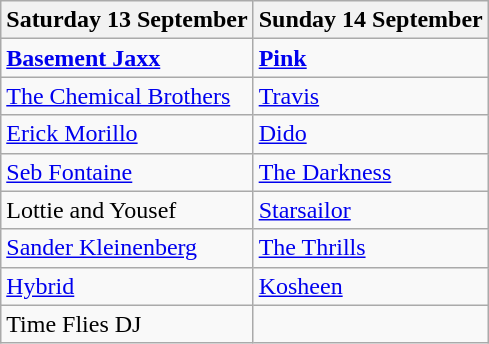<table class="wikitable">
<tr>
<th>Saturday 13 September</th>
<th>Sunday 14 September</th>
</tr>
<tr>
<td><strong><a href='#'>Basement Jaxx</a></strong></td>
<td><strong><a href='#'>Pink</a></strong></td>
</tr>
<tr>
<td><a href='#'>The Chemical Brothers</a></td>
<td><a href='#'>Travis</a></td>
</tr>
<tr>
<td><a href='#'>Erick Morillo</a></td>
<td><a href='#'>Dido</a></td>
</tr>
<tr>
<td><a href='#'>Seb Fontaine</a></td>
<td><a href='#'>The Darkness</a></td>
</tr>
<tr>
<td>Lottie and Yousef</td>
<td><a href='#'>Starsailor</a></td>
</tr>
<tr>
<td><a href='#'>Sander Kleinenberg</a></td>
<td><a href='#'>The Thrills</a></td>
</tr>
<tr>
<td><a href='#'>Hybrid</a></td>
<td><a href='#'>Kosheen</a></td>
</tr>
<tr>
<td>Time Flies DJ</td>
<td></td>
</tr>
</table>
